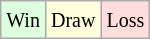<table class="wikitable">
<tr>
<td style="background: #ddffdd;"><small>Win</small></td>
<td bgcolor="#ffffdd"><small>Draw</small></td>
<td style="background: #ffdddd;"><small>Loss</small></td>
</tr>
</table>
